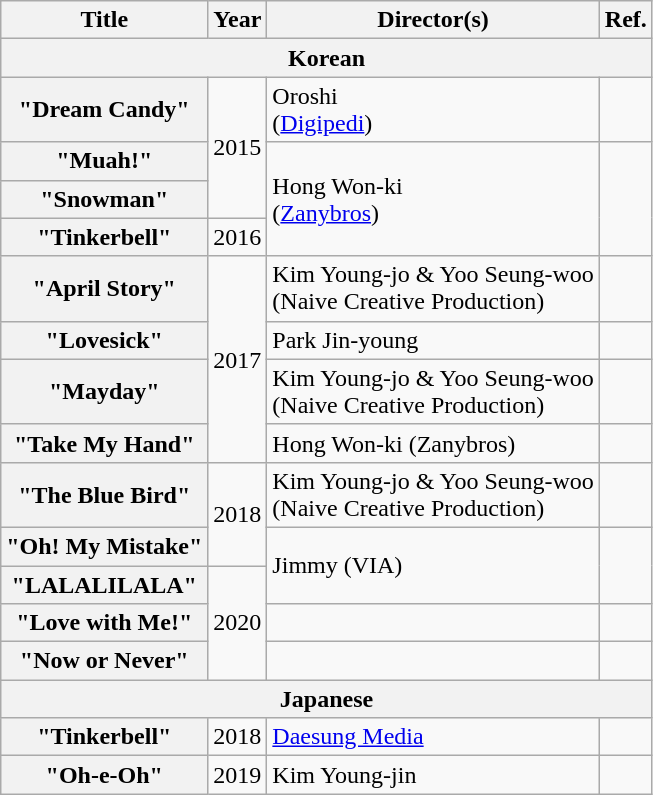<table class="wikitable plainrowheaders">
<tr>
<th scope="col">Title</th>
<th scope="col">Year</th>
<th scope="col">Director(s)</th>
<th scope="col">Ref.</th>
</tr>
<tr>
<th colspan=4>Korean</th>
</tr>
<tr>
<th scope="row">"Dream Candy"</th>
<td rowspan=3>2015</td>
<td>Oroshi <br>(<a href='#'>Digipedi</a>)</td>
<td></td>
</tr>
<tr>
<th scope="row">"Muah!"</th>
<td rowspan=3>Hong Won-ki <br>(<a href='#'>Zanybros</a>)</td>
<td rowspan=3></td>
</tr>
<tr>
<th scope="row">"Snowman"</th>
</tr>
<tr>
<th scope="row">"Tinkerbell"</th>
<td>2016</td>
</tr>
<tr>
<th scope="row">"April Story"</th>
<td rowspan=4>2017</td>
<td>Kim Young-jo & Yoo Seung-woo <br>(Naive Creative Production)</td>
<td></td>
</tr>
<tr>
<th scope="row">"Lovesick"</th>
<td>Park Jin-young</td>
<td></td>
</tr>
<tr>
<th scope="row">"Mayday"</th>
<td>Kim Young-jo & Yoo Seung-woo <br>(Naive Creative Production)</td>
<td></td>
</tr>
<tr>
<th scope="row">"Take My Hand"</th>
<td>Hong Won-ki (Zanybros)</td>
<td></td>
</tr>
<tr>
<th scope="row">"The Blue Bird"</th>
<td rowspan=2>2018</td>
<td>Kim Young-jo & Yoo Seung-woo <br>(Naive Creative Production)</td>
<td></td>
</tr>
<tr>
<th scope="row">"Oh! My Mistake"</th>
<td rowspan=2>Jimmy (VIA)</td>
<td rowspan=2></td>
</tr>
<tr>
<th scope="row">"LALALILALA"</th>
<td rowspan=3>2020</td>
</tr>
<tr>
<th scope="row">"Love with Me!"</th>
<td></td>
<td></td>
</tr>
<tr>
<th scope="row">"Now or Never"</th>
<td></td>
<td></td>
</tr>
<tr>
<th colspan=4>Japanese</th>
</tr>
<tr>
<th scope="row">"Tinkerbell"</th>
<td>2018</td>
<td><a href='#'>Daesung Media</a></td>
<td></td>
</tr>
<tr>
<th scope="row">"Oh-e-Oh"</th>
<td>2019</td>
<td>Kim Young-jin</td>
<td></td>
</tr>
</table>
